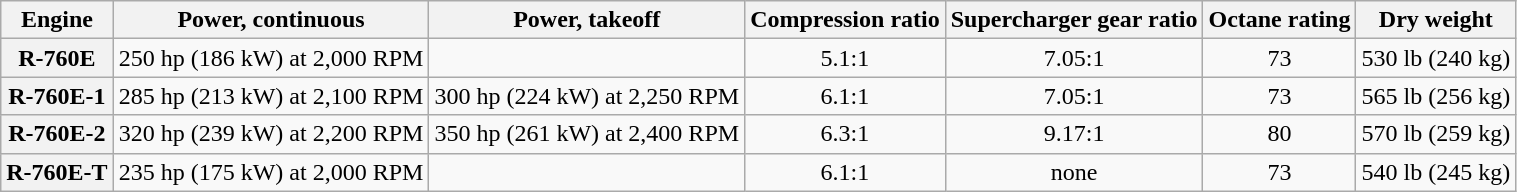<table class="wikitable" style="text-align:center">
<tr>
<th>Engine</th>
<th>Power, continuous</th>
<th>Power, takeoff</th>
<th>Compression ratio</th>
<th>Supercharger gear ratio</th>
<th>Octane rating</th>
<th>Dry weight</th>
</tr>
<tr>
<th>R-760E</th>
<td>250 hp (186 kW) at 2,000 RPM</td>
<td></td>
<td>5.1:1</td>
<td>7.05:1</td>
<td>73</td>
<td>530 lb (240 kg)</td>
</tr>
<tr>
<th>R-760E-1</th>
<td>285 hp (213 kW) at 2,100 RPM</td>
<td>300 hp (224 kW) at 2,250 RPM</td>
<td>6.1:1</td>
<td>7.05:1</td>
<td>73</td>
<td>565 lb (256 kg)</td>
</tr>
<tr>
<th>R-760E-2</th>
<td>320 hp (239 kW) at 2,200 RPM</td>
<td>350 hp (261 kW) at 2,400 RPM</td>
<td>6.3:1</td>
<td>9.17:1</td>
<td>80</td>
<td>570 lb (259 kg)</td>
</tr>
<tr>
<th>R-760E-T</th>
<td>235 hp (175 kW) at 2,000 RPM</td>
<td></td>
<td>6.1:1</td>
<td>none</td>
<td>73</td>
<td>540 lb (245 kg)</td>
</tr>
</table>
